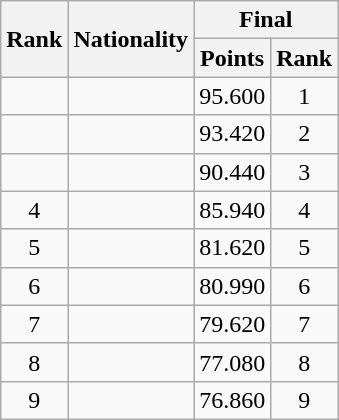<table class="wikitable" style="text-align:center">
<tr>
<th rowspan="2">Rank</th>
<th rowspan="2">Nationality</th>
<th colspan="2">Final</th>
</tr>
<tr>
<th>Points</th>
<th>Rank</th>
</tr>
<tr>
<td></td>
<td align=left></td>
<td>95.600</td>
<td>1</td>
</tr>
<tr>
<td></td>
<td align=left></td>
<td>93.420</td>
<td>2</td>
</tr>
<tr>
<td></td>
<td align=left></td>
<td>90.440</td>
<td>3</td>
</tr>
<tr>
<td>4</td>
<td align=left></td>
<td>85.940</td>
<td>4</td>
</tr>
<tr>
<td>5</td>
<td align=left></td>
<td>81.620</td>
<td>5</td>
</tr>
<tr>
<td>6</td>
<td align=left></td>
<td>80.990</td>
<td>6</td>
</tr>
<tr>
<td>7</td>
<td align=left></td>
<td>79.620</td>
<td>7</td>
</tr>
<tr>
<td>8</td>
<td align=left></td>
<td>77.080</td>
<td>8</td>
</tr>
<tr>
<td>9</td>
<td align=left></td>
<td>76.860</td>
<td>9</td>
</tr>
</table>
